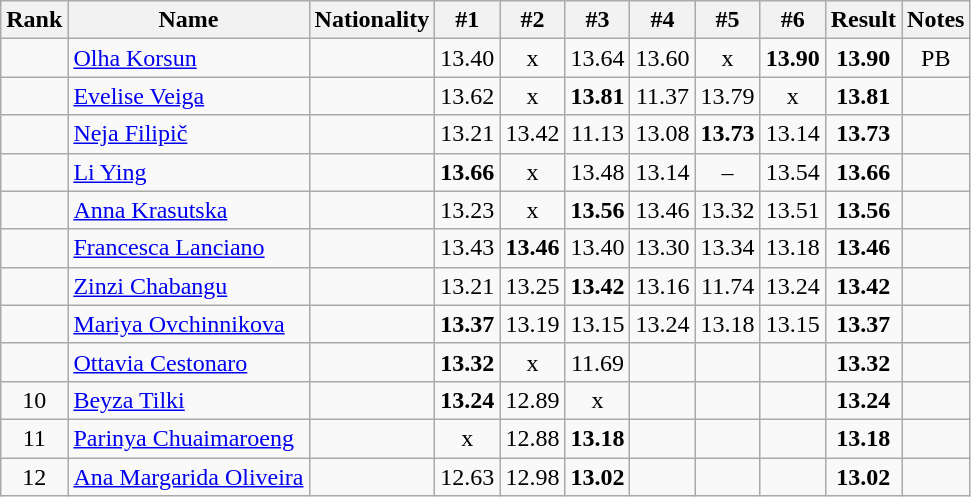<table class="wikitable sortable" style="text-align:center">
<tr>
<th>Rank</th>
<th>Name</th>
<th>Nationality</th>
<th>#1</th>
<th>#2</th>
<th>#3</th>
<th>#4</th>
<th>#5</th>
<th>#6</th>
<th>Result</th>
<th>Notes</th>
</tr>
<tr>
<td></td>
<td align=left><a href='#'>Olha Korsun</a></td>
<td align=left></td>
<td>13.40</td>
<td>x</td>
<td>13.64</td>
<td>13.60</td>
<td>x</td>
<td><strong>13.90</strong></td>
<td><strong>13.90</strong></td>
<td>PB</td>
</tr>
<tr>
<td></td>
<td align=left><a href='#'>Evelise Veiga</a></td>
<td align=left></td>
<td>13.62</td>
<td>x</td>
<td><strong>13.81</strong></td>
<td>11.37</td>
<td>13.79</td>
<td>x</td>
<td><strong>13.81</strong></td>
<td></td>
</tr>
<tr>
<td></td>
<td align=left><a href='#'>Neja Filipič</a></td>
<td align=left></td>
<td>13.21</td>
<td>13.42</td>
<td>11.13</td>
<td>13.08</td>
<td><strong>13.73</strong></td>
<td>13.14</td>
<td><strong>13.73</strong></td>
<td></td>
</tr>
<tr>
<td></td>
<td align=left><a href='#'>Li Ying</a></td>
<td align=left></td>
<td><strong>13.66</strong></td>
<td>x</td>
<td>13.48</td>
<td>13.14</td>
<td>–</td>
<td>13.54</td>
<td><strong>13.66</strong></td>
<td></td>
</tr>
<tr>
<td></td>
<td align=left><a href='#'>Anna Krasutska</a></td>
<td align=left></td>
<td>13.23</td>
<td>x</td>
<td><strong>13.56</strong></td>
<td>13.46</td>
<td>13.32</td>
<td>13.51</td>
<td><strong>13.56</strong></td>
<td></td>
</tr>
<tr>
<td></td>
<td align=left><a href='#'>Francesca Lanciano</a></td>
<td align=left></td>
<td>13.43</td>
<td><strong>13.46</strong></td>
<td>13.40</td>
<td>13.30</td>
<td>13.34</td>
<td>13.18</td>
<td><strong>13.46</strong></td>
<td></td>
</tr>
<tr>
<td></td>
<td align=left><a href='#'>Zinzi Chabangu</a></td>
<td align=left></td>
<td>13.21</td>
<td>13.25</td>
<td><strong>13.42</strong></td>
<td>13.16</td>
<td>11.74</td>
<td>13.24</td>
<td><strong>13.42</strong></td>
<td></td>
</tr>
<tr>
<td></td>
<td align=left><a href='#'>Mariya Ovchinnikova</a></td>
<td align=left></td>
<td><strong>13.37</strong></td>
<td>13.19</td>
<td>13.15</td>
<td>13.24</td>
<td>13.18</td>
<td>13.15</td>
<td><strong>13.37</strong></td>
<td></td>
</tr>
<tr>
<td></td>
<td align=left><a href='#'>Ottavia Cestonaro</a></td>
<td align=left></td>
<td><strong>13.32</strong></td>
<td>x</td>
<td>11.69</td>
<td></td>
<td></td>
<td></td>
<td><strong>13.32</strong></td>
<td></td>
</tr>
<tr>
<td>10</td>
<td align=left><a href='#'>Beyza Tilki</a></td>
<td align=left></td>
<td><strong>13.24</strong></td>
<td>12.89</td>
<td>x</td>
<td></td>
<td></td>
<td></td>
<td><strong>13.24</strong></td>
<td></td>
</tr>
<tr>
<td>11</td>
<td align=left><a href='#'>Parinya Chuaimaroeng</a></td>
<td align=left></td>
<td>x</td>
<td>12.88</td>
<td><strong>13.18</strong></td>
<td></td>
<td></td>
<td></td>
<td><strong>13.18</strong></td>
<td></td>
</tr>
<tr>
<td>12</td>
<td align=left><a href='#'>Ana Margarida Oliveira</a></td>
<td align=left></td>
<td>12.63</td>
<td>12.98</td>
<td><strong>13.02</strong></td>
<td></td>
<td></td>
<td></td>
<td><strong>13.02</strong></td>
<td></td>
</tr>
</table>
